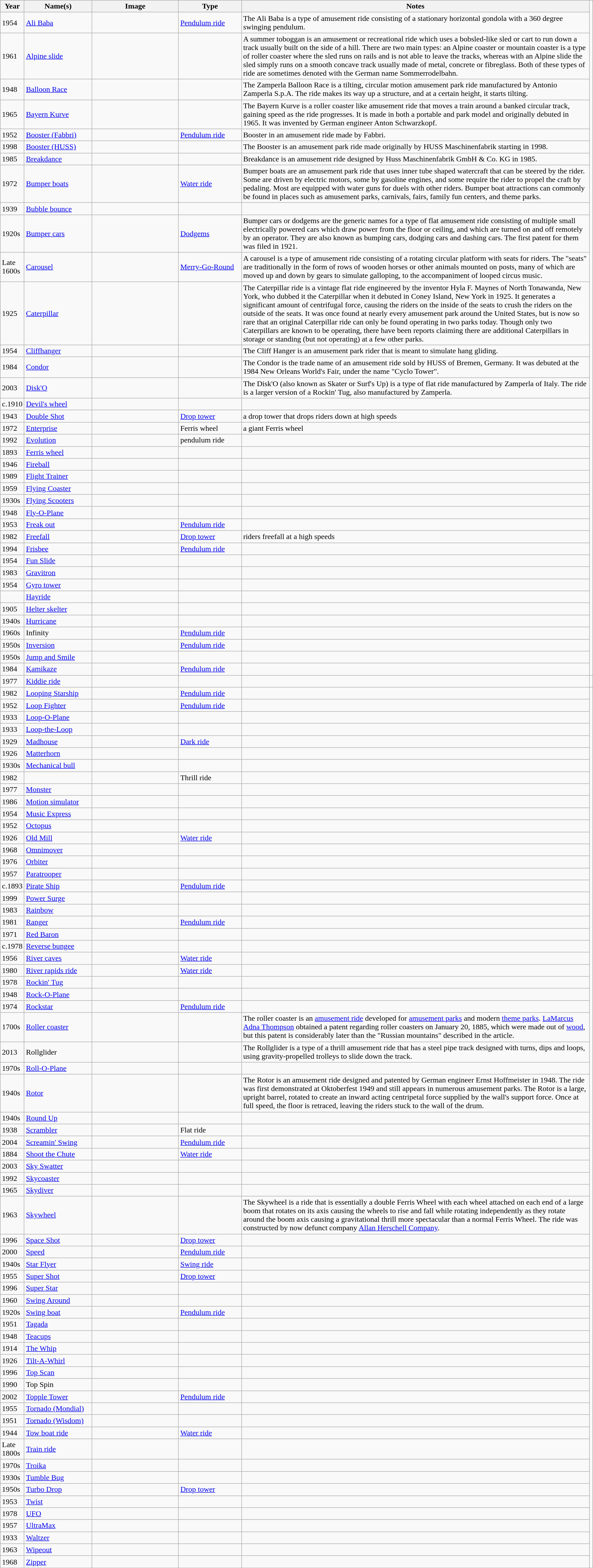<table class="wikitable sortable">
<tr>
<th data-sort-type="number" width=25px>Year</th>
<th width=135px>Name(s)</th>
<th width=175px class="unsortable">Image</th>
<th width=125px>Type</th>
<th>Notes</th>
</tr>
<tr>
<td>1954</td>
<td><a href='#'>Ali Baba</a></td>
<td></td>
<td><a href='#'>Pendulum ride</a></td>
<td>The Ali Baba is a type of amusement ride consisting of a stationary horizontal gondola with a 360 degree swinging pendulum.</td>
</tr>
<tr>
<td>1961</td>
<td><a href='#'>Alpine slide</a></td>
<td></td>
<td></td>
<td>A summer toboggan is an amusement or recreational ride which uses a bobsled-like sled or cart to run down a track usually built on the side of a hill. There are two main types: an Alpine coaster or mountain coaster is a type of roller coaster where the sled runs on rails and is not able to leave the tracks, whereas with an Alpine slide the sled simply runs on a smooth concave track usually made of metal, concrete or fibreglass. Both of these types of ride are sometimes denoted with the German name Sommerrodelbahn.</td>
</tr>
<tr>
<td>1948</td>
<td><a href='#'>Balloon Race</a></td>
<td></td>
<td></td>
<td>The Zamperla Balloon Race is a tilting, circular motion amusement park ride manufactured by Antonio Zamperla S.p.A. The ride makes its way up a structure, and at a certain height, it starts tilting.</td>
</tr>
<tr>
<td>1965</td>
<td><a href='#'>Bayern Kurve</a></td>
<td></td>
<td></td>
<td>The Bayern Kurve is a roller coaster like amusement ride that moves a train around a banked circular track, gaining speed as the ride progresses. It is made in both a portable and park model and originally debuted in 1965. It was invented by German engineer Anton Schwarzkopf.</td>
</tr>
<tr>
<td>1952</td>
<td><a href='#'>Booster (Fabbri)</a></td>
<td></td>
<td><a href='#'>Pendulum ride</a></td>
<td>Booster in an amusement ride made by Fabbri.</td>
</tr>
<tr>
<td>1998</td>
<td><a href='#'>Booster (HUSS)</a></td>
<td></td>
<td></td>
<td>The Booster is an amusement park ride made originally by HUSS Maschinenfabrik starting in 1998.</td>
</tr>
<tr>
<td>1985</td>
<td><a href='#'>Breakdance</a></td>
<td></td>
<td></td>
<td>Breakdance is an amusement ride designed by Huss Maschinenfabrik GmbH & Co. KG in 1985.</td>
</tr>
<tr>
<td>1972</td>
<td><a href='#'>Bumper boats</a></td>
<td></td>
<td><a href='#'>Water ride</a></td>
<td>Bumper boats are an amusement park ride that uses inner tube shaped watercraft that can be steered by the rider. Some are driven by electric motors, some by gasoline engines, and some require the rider to propel the craft by pedaling. Most are equipped with water guns for duels with other riders. Bumper boat attractions can commonly be found in places such as amusement parks, carnivals, fairs, family fun centers, and theme parks.</td>
</tr>
<tr>
<td>1939</td>
<td><a href='#'>Bubble bounce</a></td>
<td></td>
<td></td>
<td></td>
</tr>
<tr>
<td>1920s</td>
<td><a href='#'>Bumper cars</a></td>
<td></td>
<td><a href='#'>Dodgems</a></td>
<td>Bumper cars or dodgems are the generic names for a type of flat amusement ride consisting of multiple small electrically powered cars which draw power from the floor or ceiling, and which are turned on and off remotely by an operator. They are also known as bumping cars, dodging cars and dashing cars. The first patent for them was filed in 1921.</td>
</tr>
<tr>
<td>Late 1600s</td>
<td><a href='#'>Carousel</a></td>
<td></td>
<td><a href='#'>Merry-Go-Round</a></td>
<td>A carousel is a type of amusement ride consisting of a rotating circular platform with seats for riders. The "seats" are traditionally in the form of rows of wooden horses or other animals mounted on posts, many of which are moved up and down by gears to simulate galloping, to the accompaniment of looped circus music.</td>
</tr>
<tr>
<td>1925</td>
<td><a href='#'>Caterpillar</a></td>
<td></td>
<td></td>
<td>The Caterpillar ride is a vintage flat ride engineered by the inventor Hyla F. Maynes of North Tonawanda, New York, who dubbed it the Caterpillar when it debuted in Coney Island, New York in 1925. It generates a significant amount of centrifugal force, causing the riders on the inside of the seats to crush the riders on the outside of the seats. It was once found at nearly every amusement park around the United States, but is now so rare that an original Caterpillar ride can only be found operating in two parks today. Though only two Caterpillars are known to be operating, there have been reports claiming there are additional Caterpillars in storage or standing (but not operating) at a few other parks.</td>
</tr>
<tr>
<td>1954</td>
<td><a href='#'>Cliffhanger</a></td>
<td></td>
<td></td>
<td>The Cliff Hanger is an amusement park rider that is meant to simulate hang gliding.</td>
</tr>
<tr>
<td>1984</td>
<td><a href='#'>Condor</a></td>
<td></td>
<td></td>
<td>The Condor is the trade name of an amusement ride sold by HUSS of Bremen, Germany. It was debuted at the 1984 New Orleans World's Fair, under the name "Cyclo Tower".</td>
</tr>
<tr>
<td>2003</td>
<td><a href='#'>Disk'O</a></td>
<td></td>
<td></td>
<td>The Disk'O (also known as Skater or Surf's Up) is a type of flat ride manufactured by Zamperla of Italy. The ride is a larger version of a Rockin' Tug, also manufactured by Zamperla.</td>
</tr>
<tr>
<td> c.1910</td>
<td><a href='#'>Devil's wheel</a></td>
<td></td>
<td></td>
<td></td>
</tr>
<tr>
<td>1943</td>
<td><a href='#'>Double Shot</a></td>
<td></td>
<td><a href='#'>Drop tower</a></td>
<td>a drop tower that drops riders down at high speeds</td>
</tr>
<tr>
<td>1972</td>
<td><a href='#'>Enterprise</a></td>
<td></td>
<td>Ferris wheel</td>
<td>a giant Ferris wheel</td>
</tr>
<tr>
<td>1992</td>
<td><a href='#'>Evolution</a></td>
<td></td>
<td>pendulum ride</td>
<td></td>
</tr>
<tr>
<td>1893</td>
<td><a href='#'>Ferris wheel</a></td>
<td></td>
<td></td>
<td></td>
</tr>
<tr>
<td>1946</td>
<td><a href='#'>Fireball</a></td>
<td></td>
<td></td>
<td></td>
</tr>
<tr>
<td>1989</td>
<td><a href='#'>Flight Trainer</a></td>
<td></td>
<td></td>
<td></td>
</tr>
<tr>
<td>1959</td>
<td><a href='#'>Flying Coaster</a></td>
<td></td>
<td></td>
<td></td>
</tr>
<tr>
<td>1930s</td>
<td><a href='#'>Flying Scooters</a></td>
<td></td>
<td></td>
<td></td>
</tr>
<tr>
<td>1948</td>
<td><a href='#'>Fly-O-Plane</a></td>
<td></td>
<td></td>
<td></td>
</tr>
<tr>
<td>1953</td>
<td><a href='#'>Freak out</a></td>
<td></td>
<td><a href='#'>Pendulum ride</a></td>
<td></td>
</tr>
<tr>
<td>1982</td>
<td><a href='#'>Freefall</a></td>
<td></td>
<td><a href='#'>Drop tower</a></td>
<td>riders freefall at a high speeds</td>
</tr>
<tr>
<td>1994</td>
<td><a href='#'>Frisbee</a></td>
<td></td>
<td><a href='#'>Pendulum ride</a></td>
<td></td>
</tr>
<tr>
<td>1954</td>
<td><a href='#'>Fun Slide</a></td>
<td></td>
<td></td>
<td></td>
</tr>
<tr>
<td>1983</td>
<td><a href='#'>Gravitron</a></td>
<td></td>
<td></td>
<td></td>
</tr>
<tr>
<td>1954</td>
<td><a href='#'>Gyro tower</a></td>
<td></td>
<td></td>
<td></td>
</tr>
<tr>
<td></td>
<td><a href='#'>Hayride</a></td>
<td></td>
<td></td>
<td></td>
</tr>
<tr>
<td>1905</td>
<td><a href='#'>Helter skelter</a></td>
<td></td>
<td></td>
<td></td>
</tr>
<tr>
<td>1940s</td>
<td><a href='#'>Hurricane</a></td>
<td></td>
<td></td>
<td></td>
</tr>
<tr>
<td>1960s</td>
<td>Infinity</td>
<td></td>
<td><a href='#'>Pendulum ride</a></td>
<td></td>
</tr>
<tr>
<td>1950s</td>
<td><a href='#'>Inversion</a></td>
<td></td>
<td><a href='#'>Pendulum ride</a></td>
<td></td>
</tr>
<tr>
<td>1950s</td>
<td><a href='#'>Jump and Smile</a></td>
<td></td>
<td></td>
<td></td>
</tr>
<tr>
<td>1984</td>
<td><a href='#'>Kamikaze</a></td>
<td></td>
<td><a href='#'>Pendulum ride</a></td>
<td></td>
</tr>
<tr>
<td>1977</td>
<td><a href='#'>Kiddie ride</a></td>
<td></td>
<td></td>
<td></td>
<td></td>
</tr>
<tr>
<td>1982</td>
<td><a href='#'>Looping Starship</a></td>
<td></td>
<td><a href='#'>Pendulum ride</a></td>
<td></td>
</tr>
<tr>
<td>1952</td>
<td><a href='#'>Loop Fighter</a></td>
<td></td>
<td><a href='#'>Pendulum ride</a></td>
<td></td>
</tr>
<tr>
<td>1933</td>
<td><a href='#'>Loop-O-Plane</a></td>
<td></td>
<td></td>
<td></td>
</tr>
<tr>
<td>1933</td>
<td><a href='#'>Loop-the-Loop</a></td>
<td></td>
<td></td>
<td></td>
</tr>
<tr>
<td>1929</td>
<td><a href='#'>Madhouse</a></td>
<td></td>
<td><a href='#'>Dark ride</a></td>
<td></td>
</tr>
<tr>
<td>1926</td>
<td><a href='#'>Matterhorn</a></td>
<td></td>
<td></td>
<td></td>
</tr>
<tr>
<td>1930s</td>
<td><a href='#'>Mechanical bull</a></td>
<td></td>
<td></td>
<td></td>
</tr>
<tr>
<td>1982 </td>
<td></td>
<td></td>
<td>Thrill ride</td>
<td></td>
</tr>
<tr>
<td>1977</td>
<td><a href='#'>Monster</a></td>
<td></td>
<td></td>
<td></td>
</tr>
<tr>
<td>1986</td>
<td><a href='#'>Motion simulator</a></td>
<td></td>
<td></td>
<td></td>
</tr>
<tr>
<td>1954</td>
<td><a href='#'>Music Express</a></td>
<td></td>
<td></td>
<td></td>
</tr>
<tr>
<td>1952</td>
<td><a href='#'>Octopus</a></td>
<td></td>
<td></td>
<td></td>
</tr>
<tr>
<td>1926</td>
<td><a href='#'>Old Mill</a></td>
<td></td>
<td><a href='#'>Water ride</a></td>
<td></td>
</tr>
<tr>
<td>1968</td>
<td><a href='#'>Omnimover</a></td>
<td></td>
<td></td>
<td></td>
</tr>
<tr>
<td>1976</td>
<td><a href='#'>Orbiter</a></td>
<td></td>
<td></td>
<td></td>
</tr>
<tr>
<td>1957</td>
<td><a href='#'>Paratrooper</a></td>
<td></td>
<td></td>
<td></td>
</tr>
<tr>
<td> c.1893</td>
<td><a href='#'>Pirate Ship</a></td>
<td></td>
<td><a href='#'>Pendulum ride</a></td>
<td></td>
</tr>
<tr>
<td>1999</td>
<td><a href='#'>Power Surge</a></td>
<td></td>
<td></td>
<td></td>
</tr>
<tr>
<td>1983</td>
<td><a href='#'>Rainbow</a></td>
<td></td>
<td></td>
<td></td>
</tr>
<tr>
<td>1981</td>
<td><a href='#'>Ranger</a></td>
<td></td>
<td><a href='#'>Pendulum ride</a></td>
<td></td>
</tr>
<tr>
<td>1971</td>
<td><a href='#'>Red Baron</a></td>
<td></td>
<td></td>
<td></td>
</tr>
<tr>
<td> c.1978</td>
<td><a href='#'>Reverse bungee</a></td>
<td></td>
<td></td>
<td></td>
</tr>
<tr>
<td>1956</td>
<td><a href='#'>River caves</a></td>
<td></td>
<td><a href='#'>Water ride</a></td>
<td></td>
</tr>
<tr>
<td>1980</td>
<td><a href='#'>River rapids ride</a></td>
<td></td>
<td><a href='#'>Water ride</a></td>
<td></td>
</tr>
<tr>
<td>1978</td>
<td><a href='#'>Rockin' Tug</a></td>
<td></td>
<td></td>
<td></td>
</tr>
<tr>
<td>1948</td>
<td><a href='#'>Rock-O-Plane</a></td>
<td></td>
<td></td>
<td></td>
</tr>
<tr>
<td>1974</td>
<td><a href='#'>Rockstar</a></td>
<td></td>
<td><a href='#'>Pendulum ride</a></td>
<td></td>
</tr>
<tr>
<td>1700s</td>
<td><a href='#'>Roller coaster</a></td>
<td></td>
<td></td>
<td>The roller coaster is an <a href='#'>amusement ride</a> developed for <a href='#'>amusement parks</a> and modern <a href='#'>theme parks</a>. <a href='#'>LaMarcus Adna Thompson</a> obtained a patent regarding roller coasters on January 20, 1885, which were made out of <a href='#'>wood</a>, but this patent is considerably later than the "Russian mountains" described in the article.</td>
</tr>
<tr>
<td>2013</td>
<td>Rollglider</td>
<td></td>
<td></td>
<td>The Rollglider is a type of a thrill amusement ride that has a steel pipe track designed with turns, dips and loops, using gravity-propelled trolleys to slide down the track.</td>
</tr>
<tr>
<td>1970s</td>
<td><a href='#'>Roll-O-Plane</a></td>
<td></td>
<td></td>
<td></td>
</tr>
<tr>
<td>1940s</td>
<td><a href='#'>Rotor</a></td>
<td></td>
<td></td>
<td>The Rotor is an amusement ride designed and patented by German engineer Ernst Hoffmeister in 1948. The ride was first demonstrated at Oktoberfest 1949 and still appears in numerous amusement parks. The Rotor is a large, upright barrel, rotated to create an inward acting centripetal force supplied by the wall's support force. Once at full speed, the floor is retraced, leaving the riders stuck to the wall of the drum.</td>
</tr>
<tr>
<td>1940s</td>
<td><a href='#'>Round Up</a></td>
<td></td>
<td></td>
<td></td>
</tr>
<tr>
<td>1938</td>
<td><a href='#'>Scrambler</a></td>
<td></td>
<td>Flat ride</td>
<td></td>
</tr>
<tr>
<td>2004</td>
<td><a href='#'>Screamin' Swing</a></td>
<td></td>
<td><a href='#'>Pendulum ride</a></td>
<td></td>
</tr>
<tr>
<td>1884</td>
<td><a href='#'>Shoot the Chute</a></td>
<td></td>
<td><a href='#'>Water ride</a></td>
<td></td>
</tr>
<tr>
<td>2003</td>
<td><a href='#'>Sky Swatter</a></td>
<td></td>
<td></td>
<td></td>
</tr>
<tr>
<td>1992</td>
<td><a href='#'>Skycoaster</a></td>
<td></td>
<td></td>
<td></td>
</tr>
<tr>
<td>1965</td>
<td><a href='#'>Skydiver</a></td>
<td></td>
<td></td>
<td></td>
</tr>
<tr>
<td>1963</td>
<td><a href='#'>Skywheel</a></td>
<td></td>
<td></td>
<td>The Skywheel is a ride that is essentially a double Ferris Wheel with each wheel attached on each end of a large boom that rotates on its axis causing the wheels to rise and fall while rotating independently as they rotate around the boom axis causing a gravitational thrill more spectacular than a normal Ferris Wheel. The ride was constructed by now defunct company <a href='#'>Allan Herschell Company</a>.</td>
</tr>
<tr>
<td>1996</td>
<td><a href='#'>Space Shot</a></td>
<td></td>
<td><a href='#'>Drop tower</a></td>
<td></td>
</tr>
<tr>
<td>2000</td>
<td><a href='#'>Speed</a></td>
<td></td>
<td><a href='#'>Pendulum ride</a></td>
<td></td>
</tr>
<tr>
<td>1940s</td>
<td><a href='#'>Star Flyer</a></td>
<td></td>
<td><a href='#'>Swing ride</a></td>
<td></td>
</tr>
<tr>
<td>1955</td>
<td><a href='#'>Super Shot</a></td>
<td></td>
<td><a href='#'>Drop tower</a></td>
<td></td>
</tr>
<tr>
<td>1996</td>
<td><a href='#'>Super Star</a></td>
<td></td>
<td></td>
<td></td>
</tr>
<tr>
<td>1960</td>
<td><a href='#'>Swing Around</a></td>
<td></td>
<td></td>
<td></td>
</tr>
<tr>
<td>1920s</td>
<td><a href='#'>Swing boat</a></td>
<td></td>
<td><a href='#'>Pendulum ride</a></td>
<td></td>
</tr>
<tr>
<td>1951</td>
<td><a href='#'>Tagada</a></td>
<td></td>
<td></td>
<td></td>
</tr>
<tr>
<td>1948</td>
<td><a href='#'>Teacups</a></td>
<td></td>
<td></td>
<td></td>
</tr>
<tr>
<td>1914</td>
<td><a href='#'>The Whip</a></td>
<td></td>
<td></td>
<td></td>
</tr>
<tr>
<td>1926</td>
<td><a href='#'>Tilt-A-Whirl</a></td>
<td></td>
<td></td>
<td></td>
</tr>
<tr>
<td>1996</td>
<td><a href='#'>Top Scan</a></td>
<td></td>
<td></td>
<td></td>
</tr>
<tr>
<td>1990</td>
<td>Top Spin</td>
<td></td>
<td></td>
<td></td>
</tr>
<tr>
<td>2002</td>
<td><a href='#'>Topple Tower</a></td>
<td></td>
<td><a href='#'>Pendulum ride</a></td>
<td></td>
</tr>
<tr>
<td>1955</td>
<td><a href='#'>Tornado (Mondial)</a></td>
<td></td>
<td></td>
<td></td>
</tr>
<tr>
<td>1951</td>
<td><a href='#'>Tornado (Wisdom)</a></td>
<td></td>
<td></td>
<td></td>
</tr>
<tr>
<td>1944</td>
<td><a href='#'>Tow boat ride</a></td>
<td></td>
<td><a href='#'>Water ride</a></td>
<td></td>
</tr>
<tr>
<td>Late 1800s</td>
<td><a href='#'>Train ride</a></td>
<td></td>
<td></td>
<td></td>
</tr>
<tr>
<td>1970s</td>
<td><a href='#'>Troika</a></td>
<td></td>
<td></td>
<td></td>
</tr>
<tr>
<td>1930s</td>
<td><a href='#'>Tumble Bug</a></td>
<td></td>
<td></td>
<td></td>
</tr>
<tr>
<td>1950s</td>
<td><a href='#'>Turbo Drop</a></td>
<td></td>
<td><a href='#'>Drop tower</a></td>
<td></td>
</tr>
<tr>
<td>1953</td>
<td><a href='#'>Twist</a></td>
<td></td>
<td></td>
<td></td>
</tr>
<tr>
<td>1978</td>
<td><a href='#'>UFO</a></td>
<td></td>
<td></td>
<td></td>
</tr>
<tr>
<td>1957</td>
<td><a href='#'>UltraMax</a></td>
<td></td>
<td></td>
<td></td>
</tr>
<tr>
<td>1933</td>
<td><a href='#'>Waltzer</a></td>
<td></td>
<td></td>
<td></td>
</tr>
<tr>
<td>1963</td>
<td><a href='#'>Wipeout</a></td>
<td></td>
<td></td>
<td></td>
</tr>
<tr>
<td>1968</td>
<td><a href='#'>Zipper</a></td>
<td></td>
<td></td>
<td></td>
</tr>
</table>
